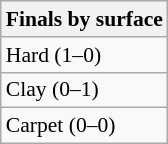<table class="wikitable" style="font-size:90%;">
<tr>
<th>Finals by surface</th>
</tr>
<tr>
<td>Hard (1–0)</td>
</tr>
<tr>
<td>Clay (0–1)</td>
</tr>
<tr>
<td>Carpet (0–0)</td>
</tr>
</table>
